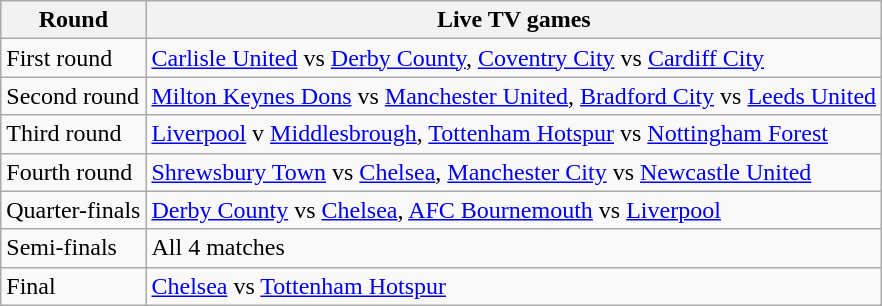<table class="wikitable">
<tr>
<th>Round</th>
<th>Live TV games</th>
</tr>
<tr>
<td>First round</td>
<td><a href='#'>Carlisle United</a> vs <a href='#'>Derby County</a>, <a href='#'>Coventry City</a> vs <a href='#'>Cardiff City</a></td>
</tr>
<tr>
<td>Second round</td>
<td><a href='#'>Milton Keynes Dons</a> vs <a href='#'>Manchester United</a>, <a href='#'>Bradford City</a> vs <a href='#'>Leeds United</a></td>
</tr>
<tr>
<td>Third round</td>
<td><a href='#'>Liverpool</a> v <a href='#'>Middlesbrough</a>, <a href='#'>Tottenham Hotspur</a> vs <a href='#'>Nottingham Forest</a></td>
</tr>
<tr>
<td>Fourth round</td>
<td><a href='#'>Shrewsbury Town</a> vs <a href='#'>Chelsea</a>, <a href='#'>Manchester City</a> vs <a href='#'>Newcastle United</a></td>
</tr>
<tr>
<td>Quarter-finals</td>
<td><a href='#'>Derby County</a> vs <a href='#'>Chelsea</a>, <a href='#'>AFC Bournemouth</a> vs <a href='#'>Liverpool</a></td>
</tr>
<tr>
<td>Semi-finals</td>
<td>All 4 matches</td>
</tr>
<tr>
<td>Final</td>
<td><a href='#'>Chelsea</a> vs <a href='#'>Tottenham Hotspur</a></td>
</tr>
</table>
